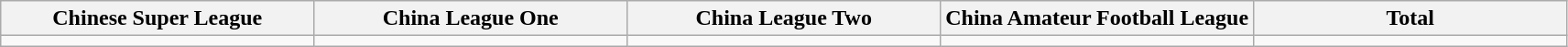<table class="wikitable">
<tr>
<th width="20%">Chinese Super League</th>
<th width="20%">China League One</th>
<th width="20%">China League Two</th>
<th width="20%">China Amateur Football League</th>
<th width="20%">Total</th>
</tr>
<tr>
<td></td>
<td></td>
<td></td>
<td></td>
<td></td>
</tr>
</table>
